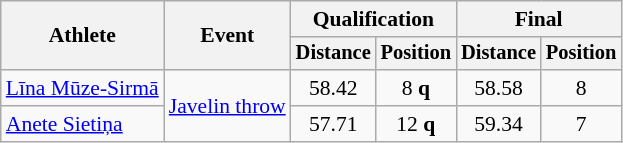<table class=wikitable style=font-size:90%>
<tr>
<th rowspan=2>Athlete</th>
<th rowspan=2>Event</th>
<th colspan=2>Qualification</th>
<th colspan=2>Final</th>
</tr>
<tr style=font-size:95%>
<th>Distance</th>
<th>Position</th>
<th>Distance</th>
<th>Position</th>
</tr>
<tr align=center>
<td align=left><a href='#'>Līna Mūze-Sirmā</a></td>
<td align=left rowspan=2><a href='#'>Javelin throw</a></td>
<td>58.42</td>
<td>8 <strong>q</strong></td>
<td>58.58</td>
<td>8</td>
</tr>
<tr align=center>
<td align=left><a href='#'>Anete Sietiņa</a></td>
<td>57.71</td>
<td>12 <strong>q</strong></td>
<td>59.34</td>
<td>7</td>
</tr>
</table>
